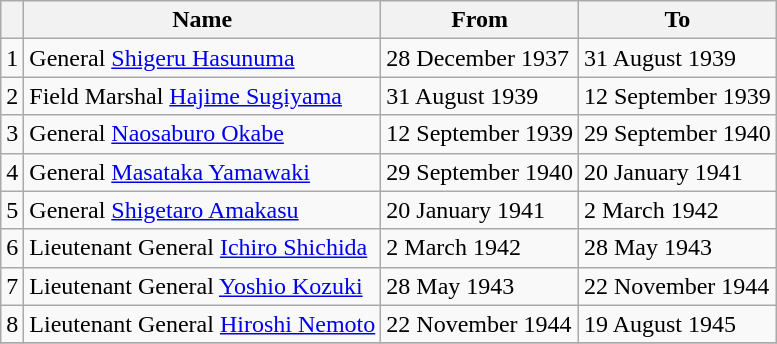<table class=wikitable>
<tr>
<th></th>
<th>Name</th>
<th>From</th>
<th>To</th>
</tr>
<tr>
<td>1</td>
<td>General <a href='#'>Shigeru Hasunuma</a></td>
<td>28 December 1937</td>
<td>31 August 1939</td>
</tr>
<tr>
<td>2</td>
<td>Field Marshal <a href='#'>Hajime Sugiyama</a></td>
<td>31 August 1939</td>
<td>12 September 1939</td>
</tr>
<tr>
<td>3</td>
<td>General <a href='#'>Naosaburo Okabe</a></td>
<td>12 September 1939</td>
<td>29 September 1940</td>
</tr>
<tr>
<td>4</td>
<td>General <a href='#'>Masataka Yamawaki</a></td>
<td>29 September 1940</td>
<td>20 January 1941</td>
</tr>
<tr>
<td>5</td>
<td>General <a href='#'>Shigetaro Amakasu</a></td>
<td>20 January 1941</td>
<td>2 March 1942</td>
</tr>
<tr>
<td>6</td>
<td>Lieutenant General <a href='#'>Ichiro Shichida</a></td>
<td>2 March 1942</td>
<td>28 May 1943</td>
</tr>
<tr>
<td>7</td>
<td>Lieutenant General <a href='#'>Yoshio Kozuki</a></td>
<td>28 May 1943</td>
<td>22 November 1944</td>
</tr>
<tr>
<td>8</td>
<td>Lieutenant General <a href='#'>Hiroshi Nemoto</a></td>
<td>22 November 1944</td>
<td>19 August 1945</td>
</tr>
<tr>
</tr>
</table>
